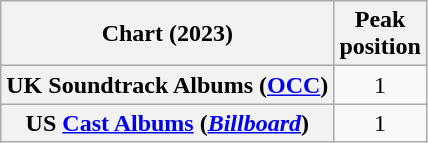<table class="wikitable plainrowheaders" style="text-align:center">
<tr>
<th scope="col">Chart (2023)</th>
<th scope="col">Peak<br>position</th>
</tr>
<tr>
<th scope="row">UK Soundtrack Albums (<a href='#'>OCC</a>)</th>
<td>1</td>
</tr>
<tr>
<th scope="row">US <a href='#'>Cast Albums</a> (<a href='#'><em>Billboard</em></a>)</th>
<td>1</td>
</tr>
</table>
